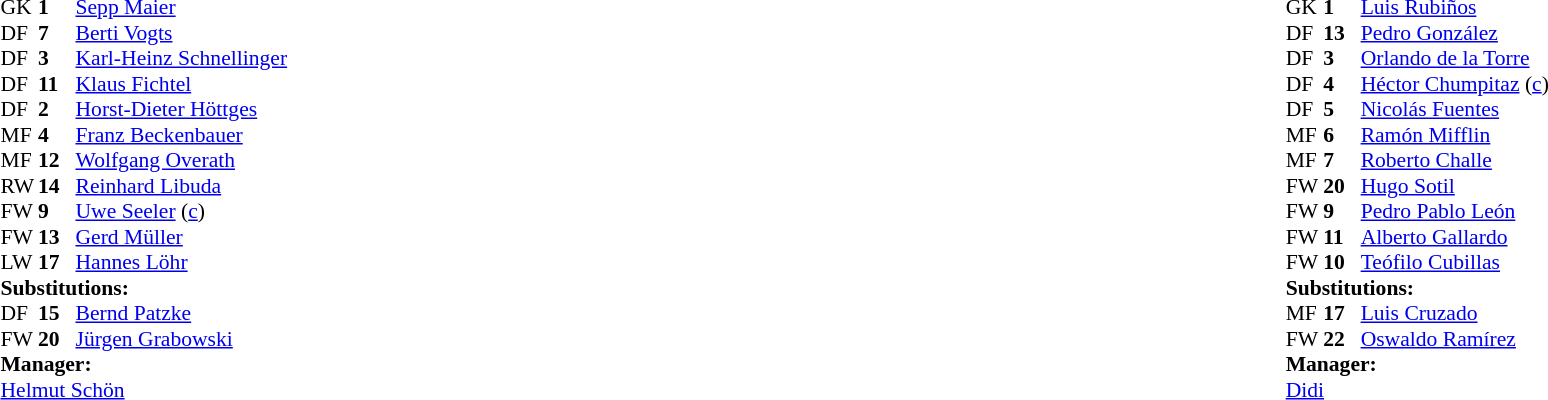<table width="100%">
<tr>
<td valign="top" width="50%"><br><table style="font-size: 90%" cellspacing="0" cellpadding="0">
<tr>
<th width="25"></th>
<th width="25"></th>
</tr>
<tr>
<td>GK</td>
<td><strong>1</strong></td>
<td><a href='#'>Sepp Maier</a></td>
</tr>
<tr>
<td>DF</td>
<td><strong>7</strong></td>
<td><a href='#'>Berti Vogts</a></td>
</tr>
<tr>
<td>DF</td>
<td><strong>3</strong></td>
<td><a href='#'>Karl-Heinz Schnellinger</a></td>
</tr>
<tr>
<td>DF</td>
<td><strong>11</strong></td>
<td><a href='#'>Klaus Fichtel</a></td>
</tr>
<tr>
<td>DF</td>
<td><strong>2</strong></td>
<td><a href='#'>Horst-Dieter Höttges</a></td>
<td></td>
<td></td>
</tr>
<tr>
<td>MF</td>
<td><strong>4</strong></td>
<td><a href='#'>Franz Beckenbauer</a></td>
</tr>
<tr>
<td>MF</td>
<td><strong>12</strong></td>
<td><a href='#'>Wolfgang Overath</a></td>
</tr>
<tr>
<td>RW</td>
<td><strong>14</strong></td>
<td><a href='#'>Reinhard Libuda</a></td>
<td></td>
<td></td>
</tr>
<tr>
<td>FW</td>
<td><strong>9</strong></td>
<td><a href='#'>Uwe Seeler</a> (<a href='#'>c</a>)</td>
</tr>
<tr>
<td>FW</td>
<td><strong>13</strong></td>
<td><a href='#'>Gerd Müller</a></td>
</tr>
<tr>
<td>LW</td>
<td><strong>17</strong></td>
<td><a href='#'>Hannes Löhr</a></td>
</tr>
<tr>
<td colspan="3"><strong>Substitutions:</strong></td>
</tr>
<tr>
<td>DF</td>
<td><strong>15</strong></td>
<td><a href='#'>Bernd Patzke</a></td>
<td></td>
<td></td>
</tr>
<tr>
<td>FW</td>
<td><strong>20</strong></td>
<td><a href='#'>Jürgen Grabowski</a></td>
<td></td>
<td></td>
</tr>
<tr>
<td colspan="3"><strong>Manager:</strong></td>
</tr>
<tr>
<td colspan="3"><a href='#'>Helmut Schön</a></td>
</tr>
</table>
</td>
<td valign="top" width="50%"><br><table style="font-size: 90%" cellspacing="0" cellpadding="0" align=center>
<tr>
<th width="25"></th>
<th width="25"></th>
</tr>
<tr>
<td>GK</td>
<td><strong>1</strong></td>
<td><a href='#'>Luis Rubiños</a></td>
</tr>
<tr>
<td>DF</td>
<td><strong>13</strong></td>
<td><a href='#'>Pedro González</a></td>
</tr>
<tr>
<td>DF</td>
<td><strong>3</strong></td>
<td><a href='#'>Orlando de la Torre</a></td>
</tr>
<tr>
<td>DF</td>
<td><strong>4</strong></td>
<td><a href='#'>Héctor Chumpitaz</a> (<a href='#'>c</a>)</td>
</tr>
<tr>
<td>DF</td>
<td><strong>5</strong></td>
<td><a href='#'>Nicolás Fuentes</a></td>
</tr>
<tr>
<td>MF</td>
<td><strong>6</strong></td>
<td><a href='#'>Ramón Mifflin</a></td>
</tr>
<tr>
<td>MF</td>
<td><strong>7</strong></td>
<td><a href='#'>Roberto Challe</a></td>
<td></td>
<td></td>
</tr>
<tr>
<td>FW</td>
<td><strong>20</strong></td>
<td><a href='#'>Hugo Sotil</a></td>
</tr>
<tr>
<td>FW</td>
<td><strong>9</strong></td>
<td><a href='#'>Pedro Pablo León</a></td>
<td></td>
<td></td>
</tr>
<tr>
<td>FW</td>
<td><strong>11</strong></td>
<td><a href='#'>Alberto Gallardo</a></td>
</tr>
<tr>
<td>FW</td>
<td><strong>10</strong></td>
<td><a href='#'>Teófilo Cubillas</a></td>
</tr>
<tr>
<td colspan="3"><strong>Substitutions:</strong></td>
</tr>
<tr>
<td>MF</td>
<td><strong>17</strong></td>
<td><a href='#'>Luis Cruzado</a></td>
<td></td>
<td></td>
</tr>
<tr>
<td>FW</td>
<td><strong>22</strong></td>
<td><a href='#'>Oswaldo Ramírez</a></td>
<td></td>
<td></td>
</tr>
<tr>
<td colspan="3"><strong>Manager:</strong></td>
</tr>
<tr>
<td colspan="3"> <a href='#'>Didi</a></td>
</tr>
</table>
</td>
</tr>
</table>
